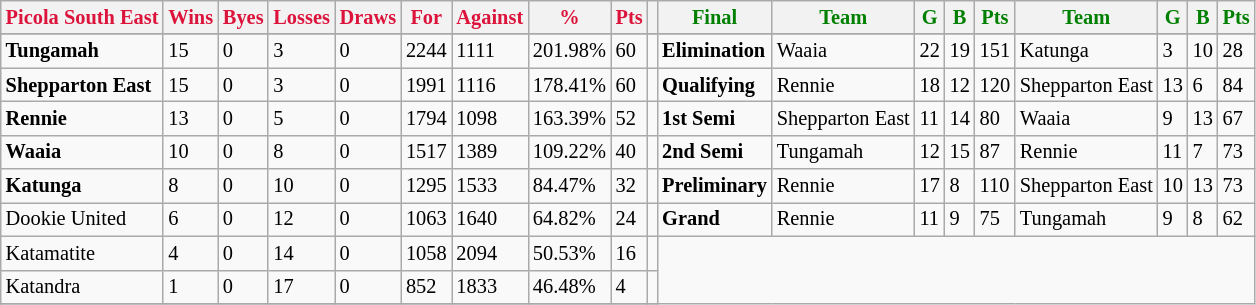<table style="font-size: 85%; text-align: left;" class="wikitable">
<tr>
<th style="color:crimson">Picola South East</th>
<th style="color:crimson">Wins</th>
<th style="color:crimson">Byes</th>
<th style="color:crimson">Losses</th>
<th style="color:crimson">Draws</th>
<th style="color:crimson">For</th>
<th style="color:crimson">Against</th>
<th style="color:crimson">%</th>
<th style="color:crimson">Pts</th>
<th></th>
<th style="color:green">Final</th>
<th style="color:green">Team</th>
<th style="color:green">G</th>
<th style="color:green">B</th>
<th style="color:green">Pts</th>
<th style="color:green">Team</th>
<th style="color:green">G</th>
<th style="color:green">B</th>
<th style="color:green">Pts</th>
</tr>
<tr>
</tr>
<tr>
</tr>
<tr>
<td><strong>	Tungamah	</strong></td>
<td>15</td>
<td>0</td>
<td>3</td>
<td>0</td>
<td>2244</td>
<td>1111</td>
<td>201.98%</td>
<td>60</td>
<td></td>
<td><strong>Elimination</strong></td>
<td>Waaia</td>
<td>22</td>
<td>19</td>
<td>151</td>
<td>Katunga</td>
<td>3</td>
<td>10</td>
<td>28</td>
</tr>
<tr>
<td><strong>	Shepparton East	</strong></td>
<td>15</td>
<td>0</td>
<td>3</td>
<td>0</td>
<td>1991</td>
<td>1116</td>
<td>178.41%</td>
<td>60</td>
<td></td>
<td><strong>Qualifying</strong></td>
<td>Rennie</td>
<td>18</td>
<td>12</td>
<td>120</td>
<td>Shepparton East</td>
<td>13</td>
<td>6</td>
<td>84</td>
</tr>
<tr>
<td><strong>	Rennie	</strong></td>
<td>13</td>
<td>0</td>
<td>5</td>
<td>0</td>
<td>1794</td>
<td>1098</td>
<td>163.39%</td>
<td>52</td>
<td></td>
<td><strong>1st Semi</strong></td>
<td>Shepparton East</td>
<td>11</td>
<td>14</td>
<td>80</td>
<td>Waaia</td>
<td>9</td>
<td>13</td>
<td>67</td>
</tr>
<tr>
<td><strong>	Waaia	</strong></td>
<td>10</td>
<td>0</td>
<td>8</td>
<td>0</td>
<td>1517</td>
<td>1389</td>
<td>109.22%</td>
<td>40</td>
<td></td>
<td><strong>2nd Semi</strong></td>
<td>Tungamah</td>
<td>12</td>
<td>15</td>
<td>87</td>
<td>Rennie</td>
<td>11</td>
<td>7</td>
<td>73</td>
</tr>
<tr>
<td><strong>	Katunga	</strong></td>
<td>8</td>
<td>0</td>
<td>10</td>
<td>0</td>
<td>1295</td>
<td>1533</td>
<td>84.47%</td>
<td>32</td>
<td></td>
<td><strong>Preliminary</strong></td>
<td>Rennie</td>
<td>17</td>
<td>8</td>
<td>110</td>
<td>Shepparton East</td>
<td>10</td>
<td>13</td>
<td>73</td>
</tr>
<tr>
<td>Dookie United</td>
<td>6</td>
<td>0</td>
<td>12</td>
<td>0</td>
<td>1063</td>
<td>1640</td>
<td>64.82%</td>
<td>24</td>
<td></td>
<td><strong>Grand</strong></td>
<td>Rennie</td>
<td>11</td>
<td>9</td>
<td>75</td>
<td>Tungamah</td>
<td>9</td>
<td>8</td>
<td>62</td>
</tr>
<tr>
<td>Katamatite</td>
<td>4</td>
<td>0</td>
<td>14</td>
<td>0</td>
<td>1058</td>
<td>2094</td>
<td>50.53%</td>
<td>16</td>
<td></td>
</tr>
<tr>
<td>Katandra</td>
<td>1</td>
<td>0</td>
<td>17</td>
<td>0</td>
<td>852</td>
<td>1833</td>
<td>46.48%</td>
<td>4</td>
<td></td>
</tr>
<tr>
</tr>
</table>
